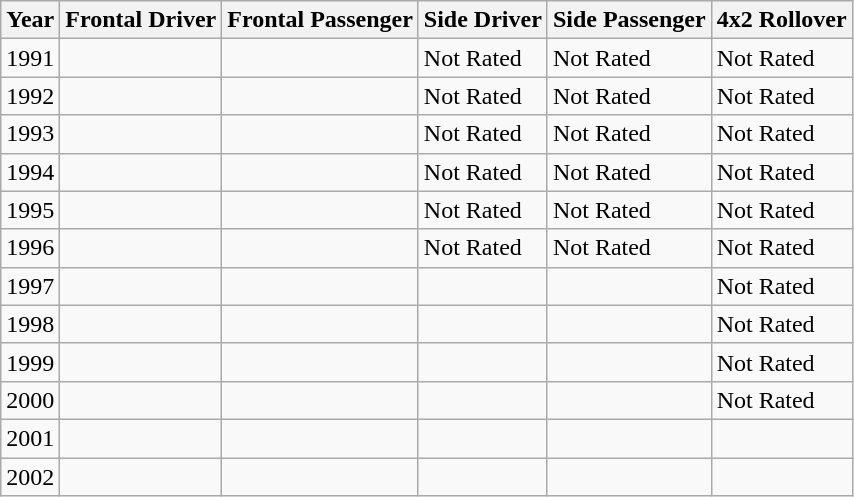<table class="wikitable">
<tr>
<th>Year</th>
<th>Frontal Driver</th>
<th>Frontal Passenger</th>
<th>Side Driver</th>
<th>Side Passenger</th>
<th>4x2 Rollover</th>
</tr>
<tr>
<td>1991</td>
<td></td>
<td></td>
<td>Not Rated</td>
<td>Not Rated</td>
<td>Not Rated</td>
</tr>
<tr>
<td>1992</td>
<td></td>
<td></td>
<td>Not Rated</td>
<td>Not Rated</td>
<td>Not Rated</td>
</tr>
<tr>
<td>1993</td>
<td></td>
<td></td>
<td>Not Rated</td>
<td>Not Rated</td>
<td>Not Rated</td>
</tr>
<tr>
<td>1994</td>
<td></td>
<td></td>
<td>Not Rated</td>
<td>Not Rated</td>
<td>Not Rated</td>
</tr>
<tr>
<td>1995</td>
<td></td>
<td></td>
<td>Not Rated</td>
<td>Not Rated</td>
<td>Not Rated</td>
</tr>
<tr>
<td>1996</td>
<td></td>
<td></td>
<td>Not Rated</td>
<td>Not Rated</td>
<td>Not Rated</td>
</tr>
<tr>
<td>1997</td>
<td></td>
<td></td>
<td></td>
<td></td>
<td>Not Rated</td>
</tr>
<tr>
<td>1998</td>
<td></td>
<td></td>
<td></td>
<td></td>
<td>Not Rated</td>
</tr>
<tr>
<td>1999</td>
<td></td>
<td></td>
<td></td>
<td></td>
<td>Not Rated</td>
</tr>
<tr>
<td>2000</td>
<td></td>
<td></td>
<td></td>
<td></td>
<td>Not Rated</td>
</tr>
<tr>
<td>2001</td>
<td></td>
<td></td>
<td></td>
<td></td>
<td></td>
</tr>
<tr>
<td>2002</td>
<td></td>
<td></td>
<td></td>
<td></td>
<td></td>
</tr>
</table>
